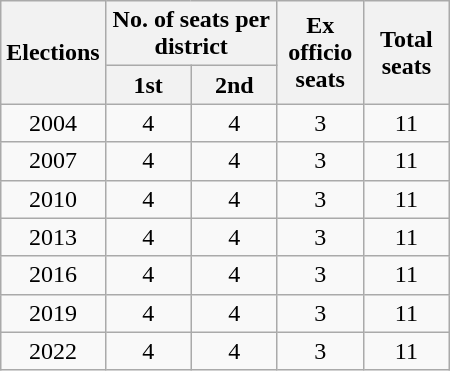<table class=wikitable style="text-align:center">
<tr>
<th rowspan=2>Elections</th>
<th colspan=2>No. of seats per district</th>
<th width=50px rowspan=2>Ex officio seats</th>
<th width=50px rowspan=2>Total seats</th>
</tr>
<tr>
<th width=50px>1st</th>
<th width=50px>2nd</th>
</tr>
<tr>
<td>2004</td>
<td>4</td>
<td>4</td>
<td>3</td>
<td>11</td>
</tr>
<tr>
<td>2007</td>
<td>4</td>
<td>4</td>
<td>3</td>
<td>11</td>
</tr>
<tr>
<td>2010</td>
<td>4</td>
<td>4</td>
<td>3</td>
<td>11</td>
</tr>
<tr>
<td>2013</td>
<td>4</td>
<td>4</td>
<td>3</td>
<td>11</td>
</tr>
<tr>
<td>2016</td>
<td>4</td>
<td>4</td>
<td>3</td>
<td>11</td>
</tr>
<tr>
<td>2019</td>
<td>4</td>
<td>4</td>
<td>3</td>
<td>11</td>
</tr>
<tr>
<td>2022</td>
<td>4</td>
<td>4</td>
<td>3</td>
<td>11</td>
</tr>
</table>
